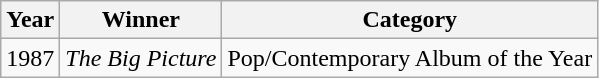<table class="wikitable">
<tr>
<th>Year</th>
<th>Winner</th>
<th>Category</th>
</tr>
<tr>
<td>1987</td>
<td><em>The Big Picture</em></td>
<td>Pop/Contemporary Album of the Year</td>
</tr>
</table>
